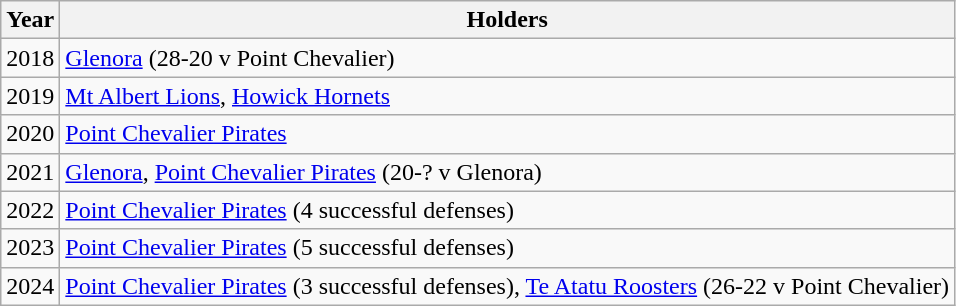<table class="wikitable">
<tr>
<th>Year</th>
<th>Holders</th>
</tr>
<tr>
<td>2018</td>
<td><a href='#'>Glenora</a> (28-20 v Point Chevalier)</td>
</tr>
<tr>
<td>2019</td>
<td><a href='#'>Mt Albert Lions</a>, <a href='#'>Howick Hornets</a></td>
</tr>
<tr>
<td>2020</td>
<td><a href='#'>Point Chevalier Pirates</a></td>
</tr>
<tr>
<td>2021</td>
<td><a href='#'>Glenora</a>, <a href='#'>Point Chevalier Pirates</a> (20-? v Glenora)</td>
</tr>
<tr>
<td>2022</td>
<td><a href='#'>Point Chevalier Pirates</a> (4 successful defenses)</td>
</tr>
<tr>
<td>2023</td>
<td><a href='#'>Point Chevalier Pirates</a> (5 successful defenses)</td>
</tr>
<tr>
<td>2024</td>
<td><a href='#'>Point Chevalier Pirates</a> (3 successful defenses), <a href='#'>Te Atatu Roosters</a> (26-22 v Point Chevalier)</td>
</tr>
</table>
